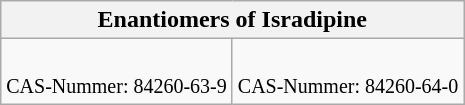<table class="wikitable" style="text-align:center">
<tr class="hintergrundfarbe6">
<th colspan="2">Enantiomers of Isradipine</th>
</tr>
<tr>
<td><br><small> CAS-Nummer: 84260-63-9</small></td>
<td><br><small> CAS-Nummer: 84260-64-0</small></td>
</tr>
</table>
